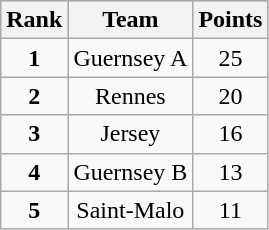<table class="wikitable">
<tr style="background:silver"!>
<th>Rank</th>
<th>Team</th>
<th>Points</th>
</tr>
<tr align="center">
<td><strong>1</strong></td>
<td>Guernsey A</td>
<td>25</td>
</tr>
<tr align="center">
<td><strong>2</strong></td>
<td>Rennes</td>
<td>20</td>
</tr>
<tr align="center">
<td><strong>3</strong></td>
<td>Jersey</td>
<td>16</td>
</tr>
<tr align="center">
<td><strong>4</strong></td>
<td>Guernsey B</td>
<td>13</td>
</tr>
<tr align="center">
<td><strong>5</strong></td>
<td>Saint-Malo</td>
<td>11</td>
</tr>
</table>
